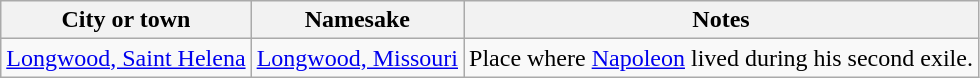<table class="wikitable">
<tr>
<th>City or town</th>
<th>Namesake</th>
<th>Notes</th>
</tr>
<tr>
<td><a href='#'>Longwood, Saint Helena</a></td>
<td><a href='#'>Longwood, Missouri</a></td>
<td>Place where <a href='#'>Napoleon</a> lived during his second exile.</td>
</tr>
</table>
